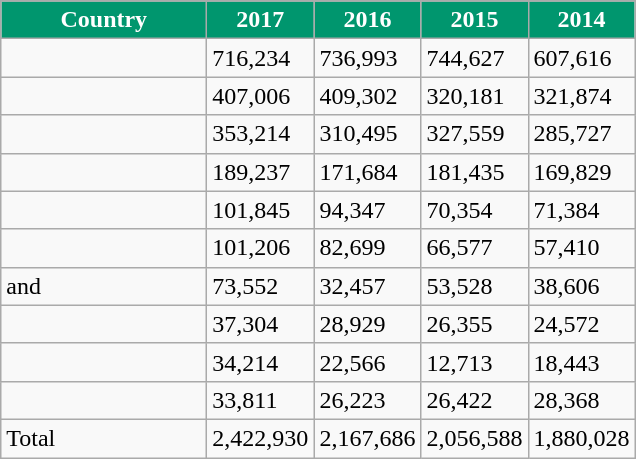<table class="wikitable">
<tr>
</tr>
<tr style="color:white;">
<th style="width:130px; background:#00966E;">Country</th>
<th style="width:50px; background:#00966E;">2017</th>
<th style="width:50px; background:#00966E;">2016</th>
<th style="width:50px; background:#00966E;">2015</th>
<th style="width:50px; background:#00966E;">2014</th>
</tr>
<tr>
<td></td>
<td>716,234</td>
<td>736,993</td>
<td>744,627</td>
<td>607,616</td>
</tr>
<tr>
<td></td>
<td>407,006</td>
<td>409,302</td>
<td>320,181</td>
<td>321,874</td>
</tr>
<tr>
<td></td>
<td>353,214</td>
<td>310,495</td>
<td>327,559</td>
<td>285,727</td>
</tr>
<tr>
<td></td>
<td>189,237</td>
<td>171,684</td>
<td>181,435</td>
<td>169,829</td>
</tr>
<tr>
<td></td>
<td>101,845</td>
<td>94,347</td>
<td>70,354</td>
<td>71,384</td>
</tr>
<tr>
<td></td>
<td>101,206</td>
<td>82,699</td>
<td>66,577</td>
<td>57,410</td>
</tr>
<tr>
<td> and </td>
<td>73,552</td>
<td>32,457</td>
<td>53,528</td>
<td>38,606</td>
</tr>
<tr>
<td></td>
<td>37,304</td>
<td>28,929</td>
<td>26,355</td>
<td>24,572</td>
</tr>
<tr>
<td></td>
<td>34,214</td>
<td>22,566</td>
<td>12,713</td>
<td>18,443</td>
</tr>
<tr>
<td></td>
<td>33,811</td>
<td>26,223</td>
<td>26,422</td>
<td>28,368</td>
</tr>
<tr>
<td>Total</td>
<td>2,422,930</td>
<td>2,167,686</td>
<td>2,056,588</td>
<td>1,880,028</td>
</tr>
</table>
